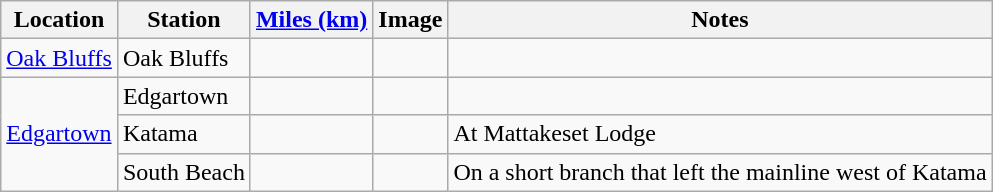<table class="wikitable">
<tr>
<th>Location</th>
<th>Station</th>
<th><a href='#'>Miles (km)</a></th>
<th>Image</th>
<th>Notes</th>
</tr>
<tr>
<td><a href='#'>Oak Bluffs</a></td>
<td>Oak Bluffs</td>
<td></td>
<td></td>
<td></td>
</tr>
<tr>
<td rowspan=3><a href='#'>Edgartown</a></td>
<td>Edgartown</td>
<td></td>
<td></td>
<td></td>
</tr>
<tr>
<td>Katama</td>
<td></td>
<td></td>
<td>At Mattakeset Lodge</td>
</tr>
<tr>
<td>South Beach</td>
<td></td>
<td></td>
<td>On a short branch that left the mainline west of Katama</td>
</tr>
</table>
